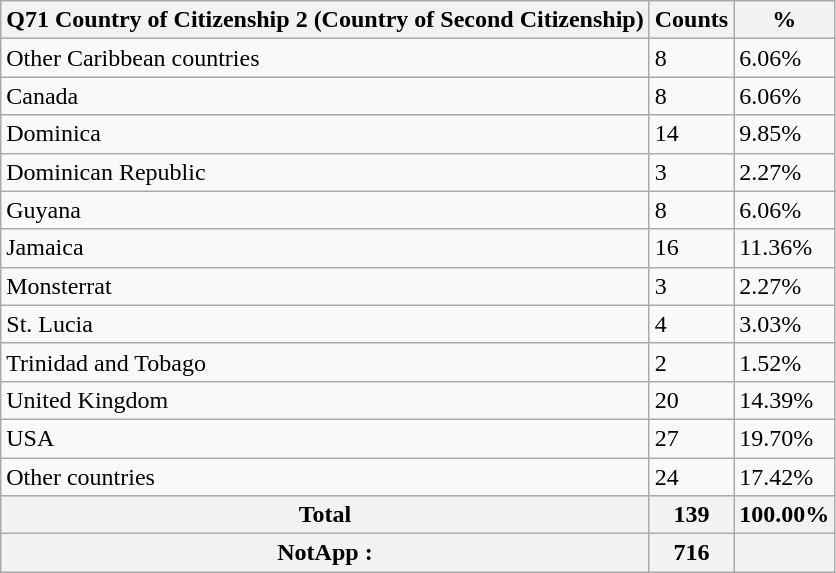<table class="wikitable sortable">
<tr>
<th>Q71 Country of Citizenship 2 (Country of Second Citizenship)</th>
<th>Counts</th>
<th>%</th>
</tr>
<tr>
<td>Other Caribbean countries</td>
<td>8</td>
<td>6.06%</td>
</tr>
<tr>
<td>Canada</td>
<td>8</td>
<td>6.06%</td>
</tr>
<tr>
<td>Dominica</td>
<td>14</td>
<td>9.85%</td>
</tr>
<tr>
<td>Dominican Republic</td>
<td>3</td>
<td>2.27%</td>
</tr>
<tr>
<td>Guyana</td>
<td>8</td>
<td>6.06%</td>
</tr>
<tr>
<td>Jamaica</td>
<td>16</td>
<td>11.36%</td>
</tr>
<tr>
<td>Monsterrat</td>
<td>3</td>
<td>2.27%</td>
</tr>
<tr>
<td>St. Lucia</td>
<td>4</td>
<td>3.03%</td>
</tr>
<tr>
<td>Trinidad and Tobago</td>
<td>2</td>
<td>1.52%</td>
</tr>
<tr>
<td>United Kingdom</td>
<td>20</td>
<td>14.39%</td>
</tr>
<tr>
<td>USA</td>
<td>27</td>
<td>19.70%</td>
</tr>
<tr>
<td>Other countries</td>
<td>24</td>
<td>17.42%</td>
</tr>
<tr>
<th>Total</th>
<th>139</th>
<th>100.00%</th>
</tr>
<tr>
<th>NotApp :</th>
<th>716</th>
<th></th>
</tr>
</table>
